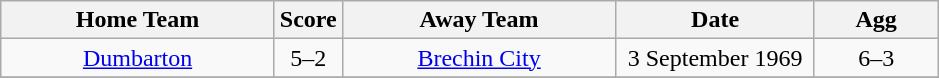<table class="wikitable" style="text-align:center;">
<tr>
<th width=175>Home Team</th>
<th width=20>Score</th>
<th width=175>Away Team</th>
<th width= 125>Date</th>
<th width= 75>Agg</th>
</tr>
<tr>
<td><a href='#'>Dumbarton</a></td>
<td>5–2</td>
<td><a href='#'>Brechin City</a></td>
<td>3 September 1969</td>
<td>6–3</td>
</tr>
<tr>
</tr>
</table>
